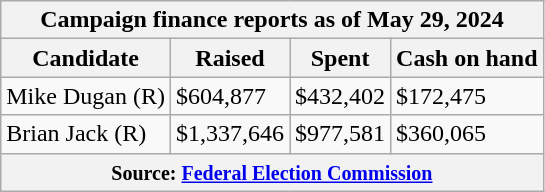<table class="wikitable sortable">
<tr>
<th colspan=4>Campaign finance reports as of May 29, 2024</th>
</tr>
<tr style="text-align:center;">
<th>Candidate</th>
<th>Raised</th>
<th>Spent</th>
<th>Cash on hand</th>
</tr>
<tr>
<td>Mike Dugan (R)</td>
<td>$604,877</td>
<td>$432,402</td>
<td>$172,475</td>
</tr>
<tr>
<td>Brian Jack (R)</td>
<td>$1,337,646</td>
<td>$977,581</td>
<td>$360,065</td>
</tr>
<tr>
<th colspan="4"><small>Source: <a href='#'>Federal Election Commission</a></small></th>
</tr>
</table>
